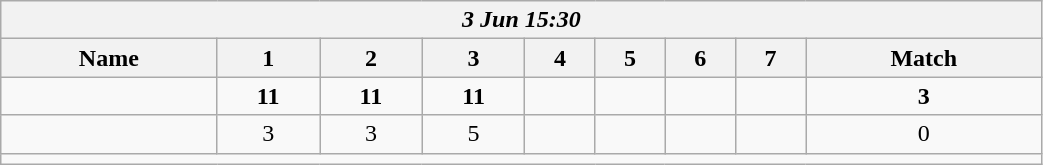<table class=wikitable style="text-align:center; width: 55%">
<tr>
<th colspan=17><em> 3 Jun 15:30</em></th>
</tr>
<tr>
<th>Name</th>
<th>1</th>
<th>2</th>
<th>3</th>
<th>4</th>
<th>5</th>
<th>6</th>
<th>7</th>
<th>Match</th>
</tr>
<tr>
<td style="text-align:left;"><strong></strong></td>
<td><strong>11</strong></td>
<td><strong>11</strong></td>
<td><strong>11</strong></td>
<td></td>
<td></td>
<td></td>
<td></td>
<td><strong>3</strong></td>
</tr>
<tr>
<td style="text-align:left;"></td>
<td>3</td>
<td>3</td>
<td>5</td>
<td></td>
<td></td>
<td></td>
<td></td>
<td>0</td>
</tr>
<tr>
<td colspan=17></td>
</tr>
</table>
